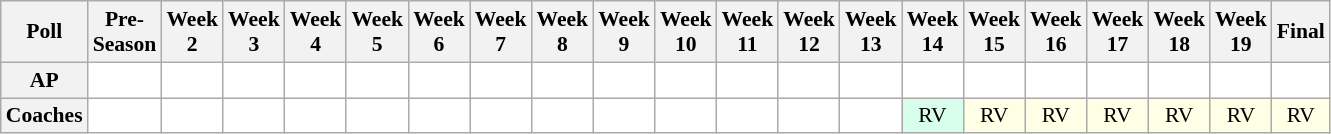<table class="wikitable" style="white-space:nowrap;font-size:90%">
<tr>
<th>Poll</th>
<th>Pre-<br>Season</th>
<th>Week<br>2</th>
<th>Week<br>3</th>
<th>Week<br>4</th>
<th>Week<br>5</th>
<th>Week<br>6</th>
<th>Week<br>7</th>
<th>Week<br>8</th>
<th>Week<br>9</th>
<th>Week<br>10</th>
<th>Week<br>11</th>
<th>Week<br>12</th>
<th>Week<br>13</th>
<th>Week<br>14</th>
<th>Week<br>15</th>
<th>Week<br>16</th>
<th>Week<br>17</th>
<th>Week<br>18</th>
<th>Week<br>19</th>
<th>Final</th>
</tr>
<tr style="text-align:center;">
<th>AP</th>
<td style="background:#FFF;"></td>
<td style="background:#FFF;"></td>
<td style="background:#FFF;"></td>
<td style="background:#FFF;"></td>
<td style="background:#FFF;"></td>
<td style="background:#FFF;"></td>
<td style="background:#FFF;"></td>
<td style="background:#FFF;"></td>
<td style="background:#FFF;"></td>
<td style="background:#FFF;"></td>
<td style="background:#FFF;"></td>
<td style="background:#FFF;"></td>
<td style="background:#FFF;"></td>
<td style="background:#FFF;"></td>
<td style="background:#FFF;"></td>
<td style="background:#FFF;"></td>
<td style="background:#FFF;"></td>
<td style="background:#FFF;"></td>
<td style="background:#FFF;"></td>
<td style="background:#FFF;"></td>
</tr>
<tr style="text-align:center;">
<th>Coaches</th>
<td style="background:#FFF;"></td>
<td style="background:#FFF;"></td>
<td style="background:#FFF;"></td>
<td style="background:#FFF;"></td>
<td style="background:#FFF;"></td>
<td style="background:#FFF;"></td>
<td style="background:#FFF;"></td>
<td style="background:#FFF;"></td>
<td style="background:#FFF;"></td>
<td style="background:#FFF;"></td>
<td style="background:#FFF;"></td>
<td style="background:#FFF;"></td>
<td style="background:#FFF;"></td>
<td style="background:#D8FFEB;">RV</td>
<td style="background:#FFFFE6">RV</td>
<td style="background:#FFFFE6">RV</td>
<td style="background:#FFFFE6">RV</td>
<td style="background:#FFFFE6">RV</td>
<td style="background:#FFFFE6">RV</td>
<td style="background:#FFFFE6">RV</td>
</tr>
</table>
